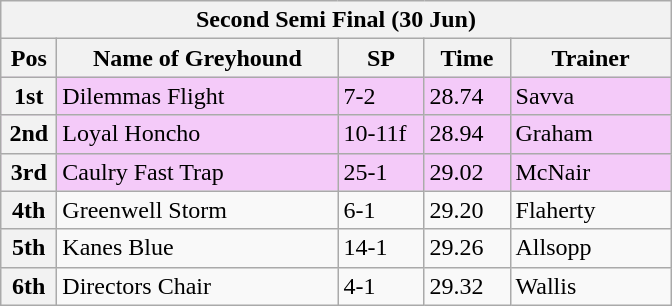<table class="wikitable">
<tr>
<th colspan="6">Second Semi Final (30 Jun)</th>
</tr>
<tr>
<th width=30>Pos</th>
<th width=180>Name of Greyhound</th>
<th width=50>SP</th>
<th width=50>Time</th>
<th width=100>Trainer</th>
</tr>
<tr style="background: #f4caf9;">
<th>1st</th>
<td>Dilemmas Flight</td>
<td>7-2</td>
<td>28.74</td>
<td>Savva</td>
</tr>
<tr style="background: #f4caf9;">
<th>2nd</th>
<td>Loyal Honcho</td>
<td>10-11f</td>
<td>28.94</td>
<td>Graham</td>
</tr>
<tr style="background: #f4caf9;">
<th>3rd</th>
<td>Caulry Fast Trap</td>
<td>25-1</td>
<td>29.02</td>
<td>McNair</td>
</tr>
<tr>
<th>4th</th>
<td>Greenwell Storm</td>
<td>6-1</td>
<td>29.20</td>
<td>Flaherty</td>
</tr>
<tr>
<th>5th</th>
<td>Kanes Blue</td>
<td>14-1</td>
<td>29.26</td>
<td>Allsopp</td>
</tr>
<tr>
<th>6th</th>
<td>Directors Chair</td>
<td>4-1</td>
<td>29.32</td>
<td>Wallis</td>
</tr>
</table>
